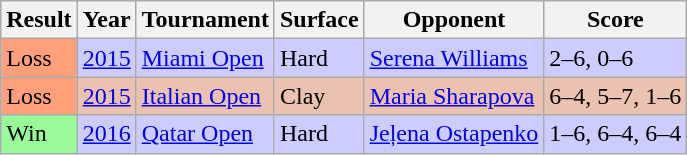<table class="sortable wikitable">
<tr>
<th>Result</th>
<th>Year</th>
<th>Tournament</th>
<th>Surface</th>
<th>Opponent</th>
<th class="unsortable">Score</th>
</tr>
<tr bgcolor=CCCCFF>
<td bgcolor=ffa07a>Loss</td>
<td><a href='#'>2015</a></td>
<td><a href='#'>Miami Open</a></td>
<td>Hard</td>
<td> <a href='#'>Serena Williams</a></td>
<td>2–6, 0–6</td>
</tr>
<tr bgcolor=EBC2AF>
<td bgcolor=ffa07a>Loss</td>
<td><a href='#'>2015</a></td>
<td><a href='#'>Italian Open</a></td>
<td>Clay</td>
<td> <a href='#'>Maria Sharapova</a></td>
<td>6–4, 5–7, 1–6</td>
</tr>
<tr bgcolor=CCCCFF>
<td bgcolor=98fb98>Win</td>
<td><a href='#'>2016</a></td>
<td><a href='#'>Qatar Open</a></td>
<td>Hard</td>
<td>  <a href='#'>Jeļena Ostapenko</a></td>
<td>1–6, 6–4, 6–4</td>
</tr>
</table>
